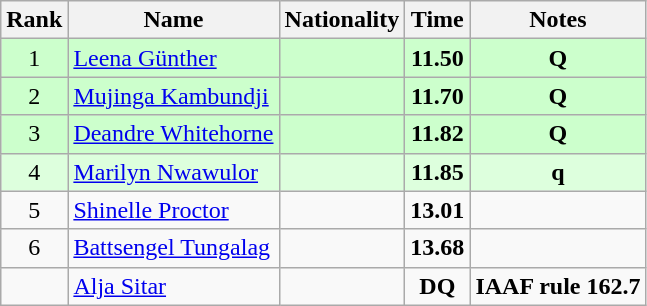<table class="wikitable sortable" style="text-align:center">
<tr>
<th>Rank</th>
<th>Name</th>
<th>Nationality</th>
<th>Time</th>
<th>Notes</th>
</tr>
<tr bgcolor=ccffcc>
<td>1</td>
<td align=left><a href='#'>Leena Günther</a></td>
<td align=left></td>
<td><strong>11.50</strong></td>
<td><strong>Q</strong></td>
</tr>
<tr bgcolor=ccffcc>
<td>2</td>
<td align=left><a href='#'>Mujinga Kambundji</a></td>
<td align=left></td>
<td><strong>11.70</strong></td>
<td><strong>Q</strong></td>
</tr>
<tr bgcolor=ccffcc>
<td>3</td>
<td align=left><a href='#'>Deandre Whitehorne</a></td>
<td align=left></td>
<td><strong>11.82</strong></td>
<td><strong>Q</strong></td>
</tr>
<tr bgcolor=ddffdd>
<td>4</td>
<td align=left><a href='#'>Marilyn Nwawulor</a></td>
<td align=left></td>
<td><strong>11.85</strong></td>
<td><strong>q</strong></td>
</tr>
<tr>
<td>5</td>
<td align=left><a href='#'>Shinelle Proctor</a></td>
<td align=left></td>
<td><strong>13.01</strong></td>
<td></td>
</tr>
<tr>
<td>6</td>
<td align=left><a href='#'>Battsengel Tungalag</a></td>
<td align=left></td>
<td><strong>13.68</strong></td>
<td></td>
</tr>
<tr>
<td></td>
<td align=left><a href='#'>Alja Sitar</a></td>
<td align=left></td>
<td><strong>DQ</strong></td>
<td><strong>IAAF rule 162.7</strong></td>
</tr>
</table>
